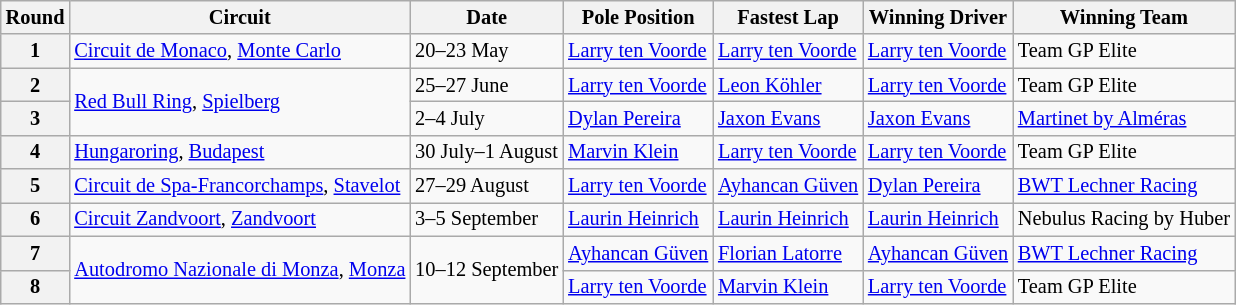<table class=wikitable style="font-size:85%;">
<tr>
<th>Round</th>
<th>Circuit</th>
<th>Date</th>
<th>Pole Position</th>
<th>Fastest Lap</th>
<th>Winning Driver</th>
<th>Winning Team</th>
</tr>
<tr>
<th>1</th>
<td> <a href='#'>Circuit de Monaco</a>, <a href='#'>Monte Carlo</a></td>
<td>20–23 May</td>
<td> <a href='#'>Larry ten Voorde</a></td>
<td> <a href='#'>Larry ten Voorde</a></td>
<td> <a href='#'>Larry ten Voorde</a></td>
<td> Team GP Elite</td>
</tr>
<tr>
<th>2</th>
<td rowspan="2"> <a href='#'>Red Bull Ring</a>, <a href='#'>Spielberg</a></td>
<td>25–27 June</td>
<td> <a href='#'>Larry ten Voorde</a></td>
<td> <a href='#'>Leon Köhler</a></td>
<td> <a href='#'>Larry ten Voorde</a></td>
<td> Team GP Elite</td>
</tr>
<tr>
<th>3</th>
<td>2–4 July</td>
<td> <a href='#'>Dylan Pereira</a></td>
<td> <a href='#'>Jaxon Evans</a></td>
<td> <a href='#'>Jaxon Evans</a></td>
<td> <a href='#'>Martinet by Alméras</a></td>
</tr>
<tr>
<th>4</th>
<td> <a href='#'>Hungaroring</a>, <a href='#'>Budapest</a></td>
<td>30 July–1 August</td>
<td> <a href='#'>Marvin Klein</a></td>
<td> <a href='#'>Larry ten Voorde</a></td>
<td> <a href='#'>Larry ten Voorde</a></td>
<td> Team GP Elite</td>
</tr>
<tr>
<th>5</th>
<td> <a href='#'>Circuit de Spa-Francorchamps</a>, <a href='#'>Stavelot</a></td>
<td>27–29 August</td>
<td> <a href='#'>Larry ten Voorde</a></td>
<td> <a href='#'>Ayhancan Güven</a></td>
<td> <a href='#'>Dylan Pereira</a></td>
<td> <a href='#'>BWT Lechner Racing</a></td>
</tr>
<tr>
<th>6</th>
<td> <a href='#'>Circuit Zandvoort</a>, <a href='#'>Zandvoort</a></td>
<td>3–5 September</td>
<td> <a href='#'>Laurin Heinrich</a></td>
<td> <a href='#'>Laurin Heinrich</a></td>
<td> <a href='#'>Laurin Heinrich</a></td>
<td> Nebulus Racing by Huber</td>
</tr>
<tr>
<th>7</th>
<td rowspan="2"> <a href='#'>Autodromo Nazionale di Monza</a>, <a href='#'>Monza</a></td>
<td rowspan="2">10–12 September</td>
<td> <a href='#'>Ayhancan Güven</a></td>
<td> <a href='#'>Florian Latorre</a></td>
<td> <a href='#'>Ayhancan Güven</a></td>
<td> <a href='#'>BWT Lechner Racing</a></td>
</tr>
<tr>
<th>8</th>
<td> <a href='#'>Larry ten Voorde</a></td>
<td> <a href='#'>Marvin Klein</a></td>
<td> <a href='#'>Larry ten Voorde</a></td>
<td> Team GP Elite</td>
</tr>
</table>
